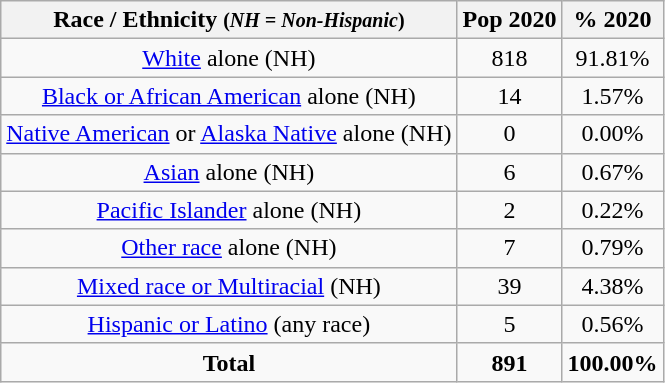<table class="wikitable" style="text-align:center;">
<tr>
<th>Race / Ethnicity <small>(<em>NH = Non-Hispanic</em>)</small></th>
<th>Pop 2020</th>
<th>% 2020</th>
</tr>
<tr>
<td><a href='#'>White</a> alone (NH)</td>
<td>818</td>
<td>91.81%</td>
</tr>
<tr>
<td><a href='#'>Black or African American</a> alone (NH)</td>
<td>14</td>
<td>1.57%</td>
</tr>
<tr>
<td><a href='#'>Native American</a> or <a href='#'>Alaska Native</a> alone (NH)</td>
<td>0</td>
<td>0.00%</td>
</tr>
<tr>
<td><a href='#'>Asian</a> alone (NH)</td>
<td>6</td>
<td>0.67%</td>
</tr>
<tr>
<td><a href='#'>Pacific Islander</a> alone (NH)</td>
<td>2</td>
<td>0.22%</td>
</tr>
<tr>
<td><a href='#'>Other race</a> alone (NH)</td>
<td>7</td>
<td>0.79%</td>
</tr>
<tr>
<td><a href='#'>Mixed race or Multiracial</a> (NH)</td>
<td>39</td>
<td>4.38%</td>
</tr>
<tr>
<td><a href='#'>Hispanic or Latino</a> (any race)</td>
<td>5</td>
<td>0.56%</td>
</tr>
<tr>
<td><strong>Total</strong></td>
<td><strong>891</strong></td>
<td><strong>100.00%</strong></td>
</tr>
</table>
